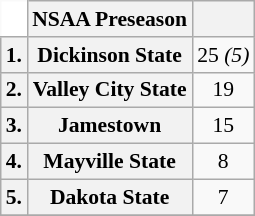<table class="wikitable" style="white-space;nowrap; font-size:90%;">
<tr>
<td ! colspan=1 style="background:white; border-top-style:hidden; border-left-style:hidden;"></td>
<th>NSAA Preseason</th>
<th></th>
</tr>
<tr>
<th>1.</th>
<th>Dickinson State</th>
<td align="center">25 <em>(5)</em></td>
</tr>
<tr>
<th>2.</th>
<th>Valley City State</th>
<td align="center">19</td>
</tr>
<tr>
<th>3.</th>
<th>Jamestown</th>
<td align="center">15</td>
</tr>
<tr>
<th>4.</th>
<th>Mayville State</th>
<td align="center">8</td>
</tr>
<tr>
<th>5.</th>
<th>Dakota State</th>
<td align="center">7</td>
</tr>
<tr>
</tr>
</table>
